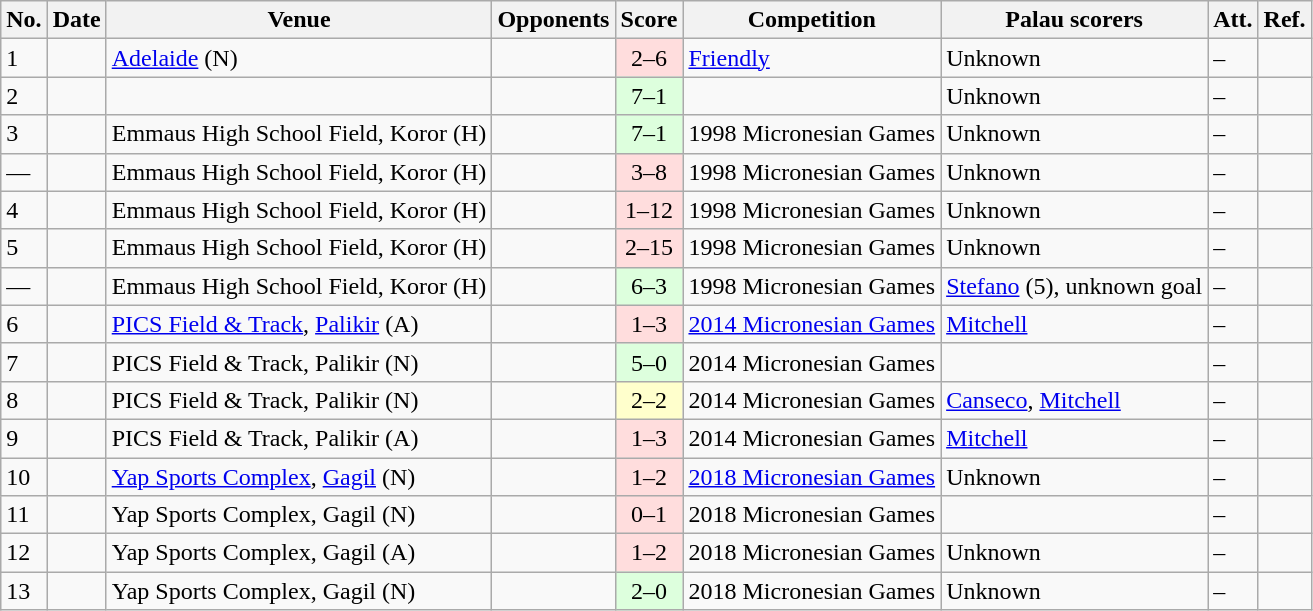<table class="wikitable sortable">
<tr>
<th>No.</th>
<th>Date</th>
<th>Venue</th>
<th>Opponents</th>
<th>Score</th>
<th>Competition</th>
<th class=unsortable>Palau scorers</th>
<th>Att.</th>
<th>Ref.</th>
</tr>
<tr>
<td>1</td>
<td></td>
<td><a href='#'>Adelaide</a> (N)</td>
<td></td>
<td align=center bgcolor=#ffdddd>2–6</td>
<td><a href='#'>Friendly</a></td>
<td>Unknown</td>
<td>–</td>
<td></td>
</tr>
<tr>
<td>2</td>
<td></td>
<td></td>
<td></td>
<td align=center bgcolor=#ddffdd>7–1</td>
<td></td>
<td>Unknown</td>
<td>–</td>
<td></td>
</tr>
<tr>
<td>3</td>
<td></td>
<td>Emmaus High School Field, Koror (H)</td>
<td></td>
<td align=center bgcolor=#ddffdd>7–1</td>
<td>1998 Micronesian Games</td>
<td>Unknown</td>
<td>–</td>
<td></td>
</tr>
<tr>
<td>—</td>
<td></td>
<td>Emmaus High School Field, Koror (H)</td>
<td></td>
<td align=center bgcolor=#ffdddd>3–8</td>
<td>1998 Micronesian Games</td>
<td>Unknown</td>
<td>–</td>
<td></td>
</tr>
<tr>
<td>4</td>
<td></td>
<td>Emmaus High School Field, Koror (H)</td>
<td></td>
<td align=center bgcolor=#ffdddd>1–12</td>
<td>1998 Micronesian Games</td>
<td>Unknown</td>
<td>–</td>
<td></td>
</tr>
<tr>
<td>5</td>
<td></td>
<td>Emmaus High School Field, Koror (H)</td>
<td></td>
<td align=center bgcolor=#ffdddd>2–15</td>
<td>1998 Micronesian Games</td>
<td>Unknown</td>
<td>–</td>
<td></td>
</tr>
<tr>
<td>—</td>
<td></td>
<td>Emmaus High School Field, Koror (H)</td>
<td></td>
<td align=center bgcolor=#ddffdd>6–3</td>
<td>1998 Micronesian Games</td>
<td><a href='#'>Stefano</a> (5), unknown goal</td>
<td>–</td>
<td></td>
</tr>
<tr>
<td>6</td>
<td></td>
<td><a href='#'>PICS Field & Track</a>, <a href='#'>Palikir</a> (A)</td>
<td></td>
<td align=center bgcolor=#ffdddd>1–3</td>
<td><a href='#'>2014 Micronesian Games</a></td>
<td><a href='#'>Mitchell</a></td>
<td>–</td>
<td></td>
</tr>
<tr>
<td>7</td>
<td></td>
<td>PICS Field & Track, Palikir (N)</td>
<td></td>
<td align=center bgcolor=#ddffdd>5–0</td>
<td>2014 Micronesian Games</td>
<td></td>
<td>–</td>
<td></td>
</tr>
<tr>
<td>8</td>
<td></td>
<td>PICS Field & Track, Palikir (N)</td>
<td></td>
<td align=center bgcolor=#ffffcc>2–2</td>
<td>2014 Micronesian Games</td>
<td><a href='#'>Canseco</a>, <a href='#'>Mitchell</a></td>
<td>–</td>
<td></td>
</tr>
<tr>
<td>9</td>
<td></td>
<td>PICS Field & Track, Palikir (A)</td>
<td></td>
<td align=center bgcolor=#ffdddd>1–3</td>
<td>2014 Micronesian Games</td>
<td><a href='#'>Mitchell</a></td>
<td>–</td>
<td></td>
</tr>
<tr>
<td>10</td>
<td></td>
<td><a href='#'>Yap Sports Complex</a>, <a href='#'>Gagil</a> (N)</td>
<td></td>
<td align=center bgcolor=#ffdddd>1–2</td>
<td><a href='#'>2018 Micronesian Games</a></td>
<td>Unknown</td>
<td>–</td>
<td></td>
</tr>
<tr>
<td>11</td>
<td></td>
<td>Yap Sports Complex, Gagil (N)</td>
<td></td>
<td align=center bgcolor=#ffdddd>0–1</td>
<td>2018 Micronesian Games</td>
<td></td>
<td>–</td>
<td></td>
</tr>
<tr>
<td>12</td>
<td></td>
<td>Yap Sports Complex, Gagil (A)</td>
<td></td>
<td align=center bgcolor=#ffdddd>1–2</td>
<td>2018 Micronesian Games</td>
<td>Unknown</td>
<td>–</td>
<td></td>
</tr>
<tr>
<td>13</td>
<td></td>
<td>Yap Sports Complex, Gagil (N)</td>
<td></td>
<td align=center bgcolor=#ddffdd>2–0</td>
<td>2018 Micronesian Games</td>
<td>Unknown</td>
<td>–</td>
<td></td>
</tr>
</table>
